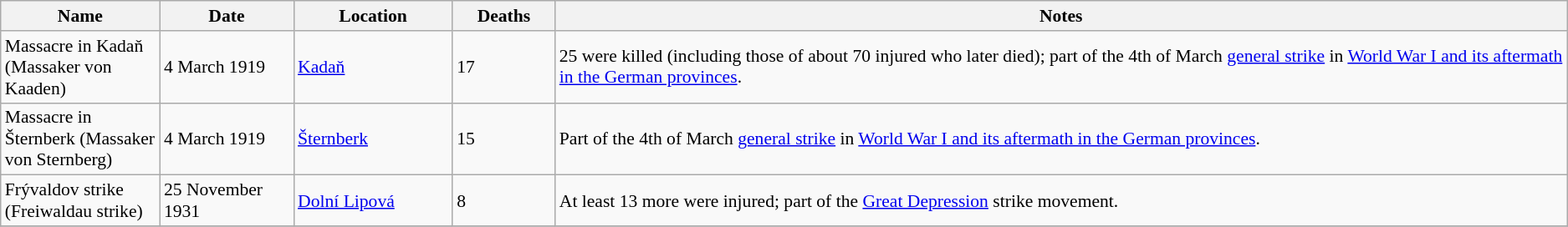<table class="sortable wikitable" style="font-size:90%;">
<tr>
<th style="width:120px;">Name</th>
<th style="width:100px;">Date</th>
<th style="width:120px;">Location</th>
<th style="width:75px;">Deaths</th>
<th class="unsortable">Notes</th>
</tr>
<tr>
<td>Massacre in Kadaň (Massaker von Kaaden)</td>
<td>4 March 1919</td>
<td><a href='#'>Kadaň</a></td>
<td>17</td>
<td>25 were killed (including those of about 70 injured who later died); part of the 4th of March <a href='#'>general strike</a> in <a href='#'>World War I and its aftermath in the German provinces</a>.</td>
</tr>
<tr>
<td>Massacre in Šternberk (Massaker von Sternberg)</td>
<td>4 March 1919</td>
<td><a href='#'>Šternberk</a></td>
<td>15</td>
<td>Part of the 4th of March <a href='#'>general strike</a> in <a href='#'>World War I and its aftermath in the German provinces</a>.</td>
</tr>
<tr>
<td>Frývaldov strike (Freiwaldau strike)</td>
<td>25 November 1931</td>
<td><a href='#'>Dolní Lipová</a></td>
<td>8</td>
<td>At least 13 more were injured; part of the <a href='#'>Great Depression</a> strike movement.</td>
</tr>
<tr>
</tr>
</table>
